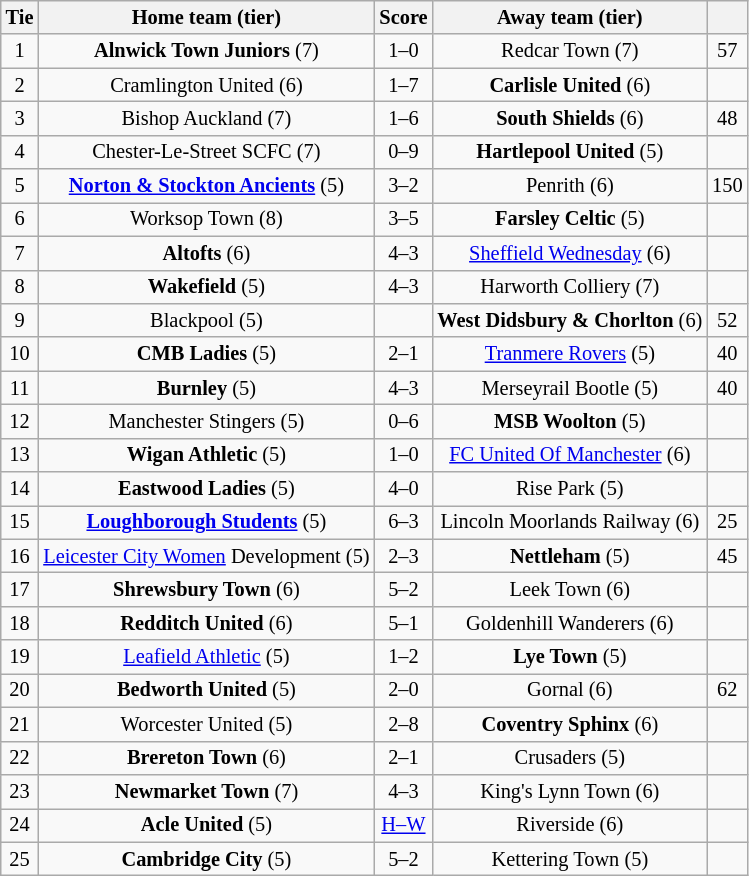<table class="wikitable" style="text-align:center; font-size:85%">
<tr>
<th>Tie</th>
<th>Home team (tier)</th>
<th>Score</th>
<th>Away team (tier)</th>
<th></th>
</tr>
<tr>
<td>1</td>
<td><strong>Alnwick Town Juniors</strong> (7)</td>
<td>1–0</td>
<td>Redcar Town (7)</td>
<td>57</td>
</tr>
<tr>
<td>2</td>
<td>Cramlington United (6)</td>
<td>1–7</td>
<td><strong>Carlisle United</strong> (6)</td>
<td></td>
</tr>
<tr>
<td>3</td>
<td>Bishop Auckland (7)</td>
<td>1–6</td>
<td><strong>South Shields</strong> (6)</td>
<td>48</td>
</tr>
<tr>
<td>4</td>
<td>Chester-Le-Street SCFC (7)</td>
<td>0–9</td>
<td><strong>Hartlepool United</strong> (5)</td>
<td></td>
</tr>
<tr>
<td>5</td>
<td><strong><a href='#'>Norton & Stockton Ancients</a></strong> (5)</td>
<td>3–2 </td>
<td>Penrith (6)</td>
<td>150</td>
</tr>
<tr>
<td>6</td>
<td>Worksop Town (8)</td>
<td>3–5</td>
<td><strong>Farsley Celtic</strong> (5)</td>
<td></td>
</tr>
<tr>
<td>7</td>
<td><strong>Altofts</strong> (6)</td>
<td>4–3 </td>
<td><a href='#'>Sheffield Wednesday</a> (6)</td>
<td></td>
</tr>
<tr>
<td>8</td>
<td><strong>Wakefield</strong> (5)</td>
<td>4–3</td>
<td>Harworth Colliery (7)</td>
<td></td>
</tr>
<tr>
<td>9</td>
<td>Blackpool (5)</td>
<td></td>
<td><strong>West Didsbury & Chorlton</strong> (6)</td>
<td>52</td>
</tr>
<tr>
<td>10</td>
<td><strong>CMB Ladies</strong> (5)</td>
<td>2–1</td>
<td><a href='#'>Tranmere Rovers</a> (5)</td>
<td>40</td>
</tr>
<tr>
<td>11</td>
<td><strong>Burnley</strong> (5)</td>
<td>4–3</td>
<td>Merseyrail Bootle (5)</td>
<td>40</td>
</tr>
<tr>
<td>12</td>
<td>Manchester Stingers (5)</td>
<td>0–6</td>
<td><strong>MSB Woolton</strong> (5)</td>
<td></td>
</tr>
<tr>
<td>13</td>
<td><strong>Wigan Athletic</strong> (5)</td>
<td>1–0</td>
<td><a href='#'>FC United Of Manchester</a> (6)</td>
<td></td>
</tr>
<tr>
<td>14</td>
<td><strong>Eastwood Ladies</strong> (5)</td>
<td>4–0</td>
<td>Rise Park (5)</td>
<td></td>
</tr>
<tr>
<td>15</td>
<td><strong><a href='#'>Loughborough Students</a></strong> (5)</td>
<td>6–3</td>
<td>Lincoln Moorlands Railway (6)</td>
<td>25</td>
</tr>
<tr>
<td>16</td>
<td><a href='#'>Leicester City Women</a> Development (5)</td>
<td>2–3 </td>
<td><strong>Nettleham</strong> (5)</td>
<td>45</td>
</tr>
<tr>
<td>17</td>
<td><strong>Shrewsbury Town</strong> (6)</td>
<td>5–2</td>
<td>Leek Town (6)</td>
<td></td>
</tr>
<tr>
<td>18</td>
<td><strong>Redditch United</strong> (6)</td>
<td>5–1</td>
<td>Goldenhill Wanderers (6)</td>
<td></td>
</tr>
<tr>
<td>19</td>
<td><a href='#'>Leafield Athletic</a> (5)</td>
<td>1–2</td>
<td><strong>Lye Town</strong> (5)</td>
<td></td>
</tr>
<tr>
<td>20</td>
<td><strong>Bedworth United</strong> (5)</td>
<td>2–0 </td>
<td>Gornal (6)</td>
<td>62</td>
</tr>
<tr>
<td>21</td>
<td>Worcester United (5)</td>
<td>2–8</td>
<td><strong>Coventry Sphinx</strong> (6)</td>
<td></td>
</tr>
<tr>
<td>22</td>
<td><strong>Brereton Town</strong> (6)</td>
<td>2–1</td>
<td>Crusaders (5)</td>
<td></td>
</tr>
<tr>
<td>23</td>
<td><strong>Newmarket Town</strong> (7)</td>
<td>4–3 </td>
<td>King's Lynn Town (6)</td>
<td></td>
</tr>
<tr>
<td>24</td>
<td><strong>Acle United</strong> (5)</td>
<td><a href='#'>H–W</a></td>
<td>Riverside (6)</td>
<td></td>
</tr>
<tr>
<td>25</td>
<td><strong>Cambridge City</strong> (5)</td>
<td>5–2</td>
<td>Kettering Town (5)</td>
<td></td>
</tr>
</table>
